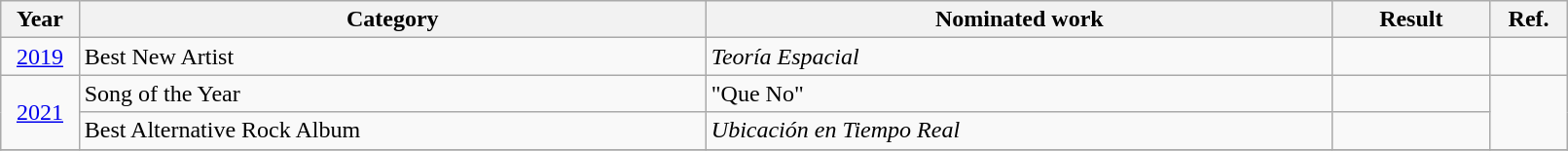<table class="wikitable" style="width:85%;">
<tr>
<th width=5%>Year</th>
<th style="width:40%;">Category</th>
<th style="width:40%;">Nominated work</th>
<th style="width:10%;">Result</th>
<th style="width:5%;">Ref.</th>
</tr>
<tr>
<td style="text-align:center;"><a href='#'>2019</a></td>
<td>Best New Artist</td>
<td><em>Teoría Espacial</em></td>
<td></td>
<td></td>
</tr>
<tr>
<td rowspan="2" style="text-align:center;"><a href='#'>2021</a></td>
<td>Song of the Year</td>
<td>"Que No"</td>
<td></td>
<td rowspan="2"></td>
</tr>
<tr>
<td>Best Alternative Rock Album</td>
<td><em>Ubicación en Tiempo Real</em></td>
<td></td>
</tr>
<tr>
</tr>
</table>
